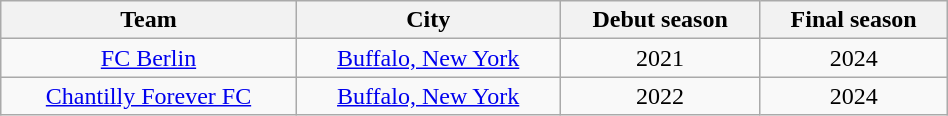<table class="wikitable sortable" style="text-align: center; width:50%">
<tr>
<th>Team</th>
<th>City</th>
<th>Debut season</th>
<th>Final season</th>
</tr>
<tr>
<td><a href='#'>FC Berlin</a></td>
<td><a href='#'>Buffalo, New York</a></td>
<td>2021</td>
<td>2024</td>
</tr>
<tr>
<td><a href='#'>Chantilly Forever FC</a></td>
<td><a href='#'>Buffalo, New York</a></td>
<td>2022</td>
<td>2024</td>
</tr>
</table>
